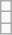<table class="wikitable">
<tr>
<td></td>
</tr>
<tr>
<td></td>
</tr>
<tr>
<td></td>
</tr>
</table>
